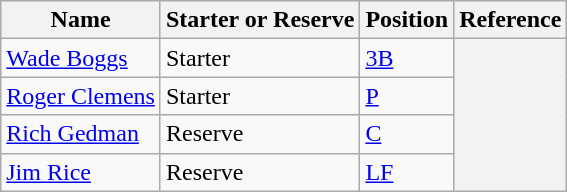<table class="wikitable">
<tr>
<th>Name</th>
<th>Starter or Reserve</th>
<th>Position</th>
<th>Reference</th>
</tr>
<tr>
<td><a href='#'>Wade Boggs</a></td>
<td>Starter</td>
<td><a href='#'>3B</a></td>
<th rowspan="4"></th>
</tr>
<tr>
<td><a href='#'>Roger Clemens</a></td>
<td>Starter</td>
<td><a href='#'>P</a></td>
</tr>
<tr>
<td><a href='#'>Rich Gedman</a></td>
<td>Reserve</td>
<td><a href='#'>C</a></td>
</tr>
<tr>
<td><a href='#'>Jim Rice</a></td>
<td>Reserve</td>
<td><a href='#'>LF</a></td>
</tr>
</table>
